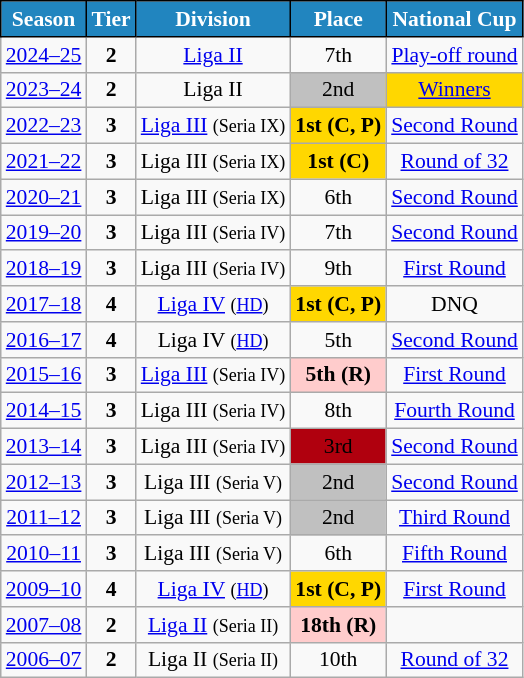<table class="wikitable" style="text-align:center; font-size:90%">
<tr>
<th style="background:#2185bf;color:#FFFFFF;border:1px solid #000000">Season</th>
<th style="background:#2185bf;color:#FFFFFF;border:1px solid #000000">Tier</th>
<th style="background:#2185bf;color:#FFFFFF;border:1px solid #000000">Division</th>
<th style="background:#2185bf;color:#FFFFFF;border:1px solid #000000">Place</th>
<th style="background:#2185bf;color:#FFFFFF;border:1px solid #000000">National Cup</th>
</tr>
<tr>
<td><a href='#'>2024–25</a></td>
<td><strong>2</strong></td>
<td><a href='#'>Liga II</a></td>
<td>7th</td>
<td><a href='#'>Play-off round</a></td>
</tr>
<tr>
<td><a href='#'>2023–24</a></td>
<td><strong>2</strong></td>
<td>Liga II</td>
<td align=center bgcolor=silver>2nd</td>
<td align=center bgcolor=gold><a href='#'>Winners</a></td>
</tr>
<tr>
<td><a href='#'>2022–23</a></td>
<td><strong>3</strong></td>
<td><a href='#'>Liga III</a> <small>(Seria IX)</small></td>
<td align=center bgcolor=gold><strong>1st (C, P)</strong></td>
<td><a href='#'>Second Round</a></td>
</tr>
<tr>
<td><a href='#'>2021–22</a></td>
<td><strong>3</strong></td>
<td>Liga III <small>(Seria IX)</small></td>
<td align=center bgcolor=gold><strong>1st (C)</strong></td>
<td><a href='#'>Round of 32</a></td>
</tr>
<tr>
<td><a href='#'>2020–21</a></td>
<td><strong>3</strong></td>
<td>Liga III <small>(Seria IX)</small></td>
<td>6th</td>
<td><a href='#'>Second Round</a></td>
</tr>
<tr>
<td><a href='#'>2019–20</a></td>
<td><strong>3</strong></td>
<td>Liga III <small>(Seria IV)</small></td>
<td>7th</td>
<td><a href='#'>Second Round</a></td>
</tr>
<tr>
<td><a href='#'>2018–19</a></td>
<td><strong>3</strong></td>
<td>Liga III <small>(Seria IV)</small></td>
<td>9th</td>
<td><a href='#'>First Round</a></td>
</tr>
<tr>
<td><a href='#'>2017–18</a></td>
<td><strong>4</strong></td>
<td><a href='#'>Liga IV</a> <small>(<a href='#'>HD</a>)</small></td>
<td align=center bgcolor=gold><strong>1st</strong> <strong>(C, P)</strong></td>
<td>DNQ</td>
</tr>
<tr>
<td><a href='#'>2016–17</a></td>
<td><strong>4</strong></td>
<td>Liga IV <small>(<a href='#'>HD</a>)</small></td>
<td>5th</td>
<td><a href='#'>Second Round</a></td>
</tr>
<tr>
<td><a href='#'>2015–16</a></td>
<td><strong>3</strong></td>
<td><a href='#'>Liga III</a> <small>(Seria IV)</small></td>
<td align=center bgcolor=#FFCCCC><strong>5th (R)</strong></td>
<td><a href='#'>First Round</a></td>
</tr>
<tr>
<td><a href='#'>2014–15</a></td>
<td><strong>3</strong></td>
<td>Liga III <small>(Seria IV)</small></td>
<td>8th</td>
<td><a href='#'>Fourth Round</a></td>
</tr>
<tr>
<td><a href='#'>2013–14</a></td>
<td><strong>3</strong></td>
<td>Liga III <small>(Seria IV)</small></td>
<td align=center bgcolor=bronze>3rd</td>
<td><a href='#'>Second Round</a></td>
</tr>
<tr>
<td><a href='#'>2012–13</a></td>
<td><strong>3</strong></td>
<td>Liga III <small>(Seria V)</small></td>
<td align=center bgcolor=silver>2nd</td>
<td><a href='#'>Second Round</a></td>
</tr>
<tr>
<td><a href='#'>2011–12</a></td>
<td><strong>3</strong></td>
<td>Liga III <small>(Seria V)</small></td>
<td align=center bgcolor=silver>2nd</td>
<td><a href='#'>Third Round</a></td>
</tr>
<tr>
<td><a href='#'>2010–11</a></td>
<td><strong>3</strong></td>
<td>Liga III <small>(Seria V)</small></td>
<td>6th</td>
<td><a href='#'>Fifth Round</a></td>
</tr>
<tr>
<td><a href='#'>2009–10</a></td>
<td><strong>4</strong></td>
<td><a href='#'>Liga IV</a> <small>(<a href='#'>HD</a>)</small></td>
<td align=center bgcolor=gold><strong>1st</strong> <strong>(C, P)</strong></td>
<td><a href='#'>First Round</a></td>
</tr>
<tr>
<td><a href='#'>2007–08</a></td>
<td><strong>2</strong></td>
<td><a href='#'>Liga II</a> <small>(Seria II)</small></td>
<td align=center bgcolor=#FFCCCC><strong>18th</strong> <strong>(R)</strong></td>
<td></td>
</tr>
<tr>
<td><a href='#'>2006–07</a></td>
<td><strong>2</strong></td>
<td>Liga II <small>(Seria II)</small></td>
<td>10th</td>
<td><a href='#'>Round of 32</a></td>
</tr>
</table>
